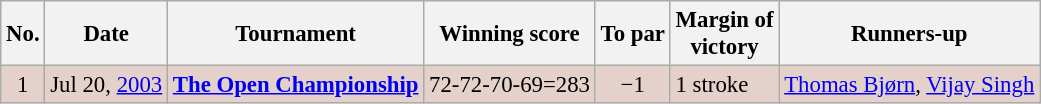<table class="wikitable" style="font-size:95%;">
<tr>
<th>No.</th>
<th>Date</th>
<th>Tournament</th>
<th>Winning score</th>
<th>To par</th>
<th>Margin of<br>victory</th>
<th>Runners-up</th>
</tr>
<tr style="background:#e5d1cb;">
<td align=center>1</td>
<td align=right>Jul 20, <a href='#'>2003</a></td>
<td><strong><a href='#'>The Open Championship</a></strong></td>
<td align=right>72-72-70-69=283</td>
<td align=center>−1</td>
<td>1 stroke</td>
<td> <a href='#'>Thomas Bjørn</a>,  <a href='#'>Vijay Singh</a></td>
</tr>
</table>
